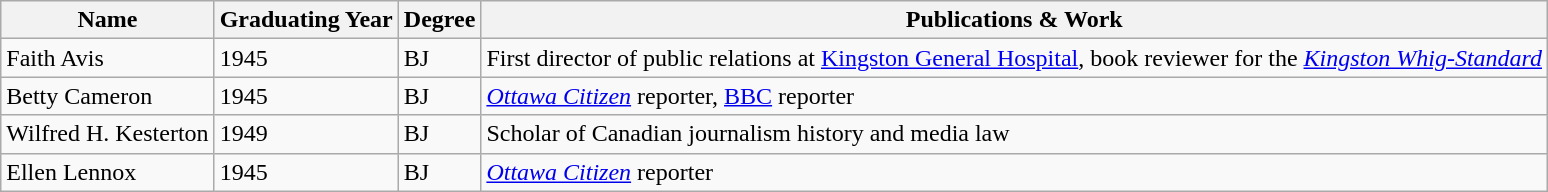<table class="wikitable">
<tr>
<th>Name</th>
<th>Graduating Year</th>
<th>Degree</th>
<th>Publications & Work</th>
</tr>
<tr>
<td>Faith Avis</td>
<td>1945</td>
<td>BJ</td>
<td>First director of public relations at <a href='#'>Kingston General Hospital</a>, book reviewer for the <em><a href='#'>Kingston Whig-Standard</a></em></td>
</tr>
<tr>
<td>Betty Cameron</td>
<td>1945</td>
<td>BJ</td>
<td><em><a href='#'>Ottawa Citizen</a></em> reporter, <a href='#'>BBC</a> reporter</td>
</tr>
<tr>
<td>Wilfred H. Kesterton</td>
<td>1949</td>
<td>BJ</td>
<td>Scholar of Canadian journalism history and media law</td>
</tr>
<tr>
<td>Ellen Lennox</td>
<td>1945</td>
<td>BJ</td>
<td><em><a href='#'>Ottawa Citizen</a></em> reporter</td>
</tr>
</table>
